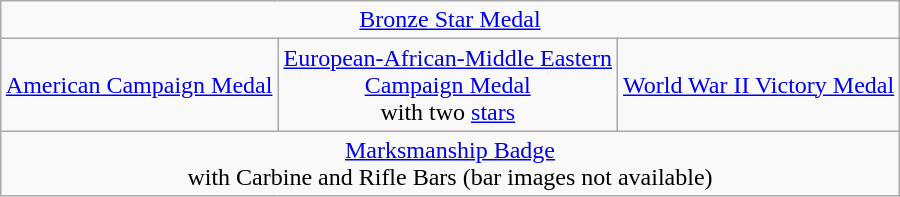<table class="wikitable" style="margin:1em auto; text-align:center;">
<tr>
<td colspan="3"><a href='#'>Bronze Star Medal</a></td>
</tr>
<tr>
<td><a href='#'>American Campaign Medal</a></td>
<td><a href='#'>European-African-Middle Eastern<br>Campaign Medal</a><br>with two <a href='#'>stars</a></td>
<td><a href='#'>World War II Victory Medal</a></td>
</tr>
<tr>
<td colspan="3"><a href='#'>Marksmanship Badge</a><br>with Carbine and Rifle Bars (bar images not available)</td>
</tr>
</table>
